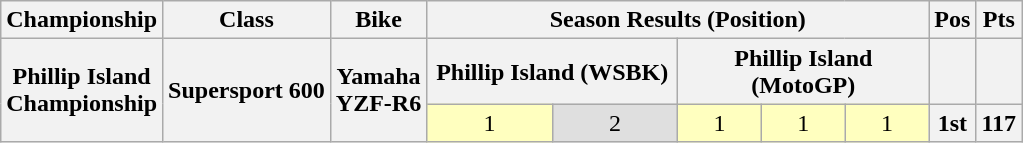<table class="wikitable" style="text-align:center">
<tr>
<th>Championship</th>
<th>Class</th>
<th>Bike</th>
<th colspan=5>Season Results (Position)</th>
<th>Pos</th>
<th>Pts</th>
</tr>
<tr>
<th rowspan=2>Phillip Island <br> Championship</th>
<th rowspan=2>Supersport 600</th>
<th rowspan=2>Yamaha <br> YZF-R6</th>
<th colspan=2 width="160pt">Phillip Island (WSBK)</th>
<th colspan=3 width="160pt">Phillip Island (MotoGP)</th>
<th></th>
<th></th>
</tr>
<tr>
<td style="background:#ffffbf;">1</td>
<td style="background:#dfdfdf;">2</td>
<td style="background:#ffffbf;">1</td>
<td style="background:#ffffbf;">1</td>
<td style="background:#ffffbf;">1</td>
<th>1st</th>
<th>117</th>
</tr>
</table>
